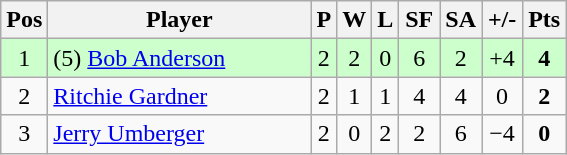<table class="wikitable" style="text-align:center; margin: 1em auto 1em auto, align:left">
<tr>
<th width=20>Pos</th>
<th width=168>Player</th>
<th width=3>P</th>
<th width=3>W</th>
<th width=3>L</th>
<th width=20>SF</th>
<th width=20>SA</th>
<th width=20>+/-</th>
<th width=20>Pts</th>
</tr>
<tr align=center style="background: #ccffcc;">
<td>1</td>
<td align="left"> (5) <a href='#'>Bob Anderson</a></td>
<td>2</td>
<td>2</td>
<td>0</td>
<td>6</td>
<td>2</td>
<td>+4</td>
<td><strong>4</strong></td>
</tr>
<tr align=center>
<td>2</td>
<td align="left"> <a href='#'>Ritchie Gardner</a></td>
<td>2</td>
<td>1</td>
<td>1</td>
<td>4</td>
<td>4</td>
<td>0</td>
<td><strong>2</strong></td>
</tr>
<tr align=center>
<td>3</td>
<td align="left"> <a href='#'>Jerry Umberger</a></td>
<td>2</td>
<td>0</td>
<td>2</td>
<td>2</td>
<td>6</td>
<td>−4</td>
<td><strong>0</strong></td>
</tr>
</table>
